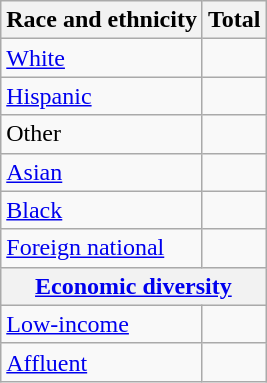<table class="wikitable floatright sortable collapsible"; text-align:right; font-size:80%;">
<tr>
<th>Race and ethnicity</th>
<th colspan="2" data-sort-type=number>Total</th>
</tr>
<tr>
<td><a href='#'>White</a></td>
<td align=right></td>
</tr>
<tr>
<td><a href='#'>Hispanic</a></td>
<td align=right></td>
</tr>
<tr>
<td>Other</td>
<td align=right></td>
</tr>
<tr>
<td><a href='#'>Asian</a></td>
<td align=right></td>
</tr>
<tr>
<td><a href='#'>Black</a></td>
<td align=right></td>
</tr>
<tr>
<td><a href='#'>Foreign national</a></td>
<td align=right></td>
</tr>
<tr>
<th colspan="4" data-sort-type=number><a href='#'>Economic diversity</a></th>
</tr>
<tr>
<td><a href='#'>Low-income</a></td>
<td align=right></td>
</tr>
<tr>
<td><a href='#'>Affluent</a></td>
<td align=right></td>
</tr>
</table>
